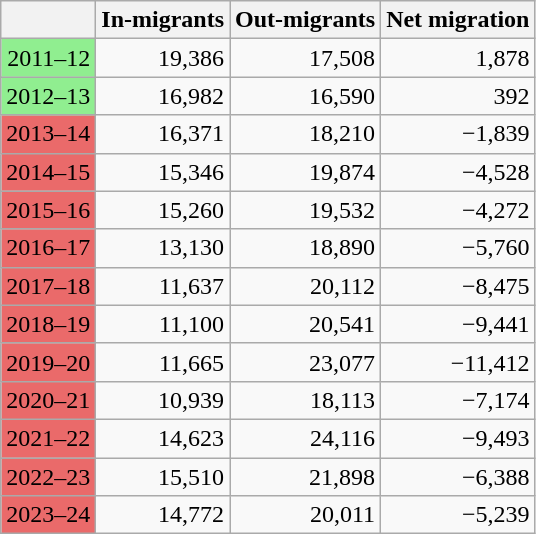<table class="wikitable">
<tr>
<th></th>
<th>In-migrants</th>
<th>Out-migrants</th>
<th>Net migration</th>
</tr>
<tr align="right">
<td style="background: #90EE90;">2011–12</td>
<td> 19,386</td>
<td> 17,508</td>
<td> 1,878</td>
</tr>
<tr align="right">
<td style="background: #90EE90;">2012–13</td>
<td> 16,982</td>
<td> 16,590</td>
<td> 392</td>
</tr>
<tr align="right">
<td style="background: #EA6A6A;">2013–14</td>
<td> 16,371</td>
<td> 18,210</td>
<td> −1,839</td>
</tr>
<tr align="right">
<td style="background: #EA6A6A;">2014–15</td>
<td> 15,346</td>
<td> 19,874</td>
<td> −4,528</td>
</tr>
<tr align="right">
<td style="background: #EA6A6A;">2015–16</td>
<td> 15,260</td>
<td> 19,532</td>
<td> −4,272</td>
</tr>
<tr align="right">
<td style="background: #EA6A6A;">2016–17</td>
<td> 13,130</td>
<td> 18,890</td>
<td> −5,760</td>
</tr>
<tr align="right">
<td style="background: #EA6A6A;">2017–18</td>
<td> 11,637</td>
<td> 20,112</td>
<td> −8,475</td>
</tr>
<tr align="right">
<td style="background: #EA6A6A;">2018–19</td>
<td> 11,100</td>
<td> 20,541</td>
<td> −9,441</td>
</tr>
<tr align="right">
<td style="background: #EA6A6A;">2019–20</td>
<td> 11,665</td>
<td> 23,077</td>
<td> −11,412</td>
</tr>
<tr align="right">
<td style="background: #EA6A6A;">2020–21</td>
<td> 10,939</td>
<td> 18,113</td>
<td> −7,174</td>
</tr>
<tr align="right">
<td style="background: #EA6A6A;">2021–22</td>
<td> 14,623</td>
<td> 24,116</td>
<td> −9,493</td>
</tr>
<tr align="right">
<td style="background: #EA6A6A;">2022–23</td>
<td> 15,510</td>
<td> 21,898</td>
<td> −6,388</td>
</tr>
<tr align="right">
<td style="background: #EA6A6A;">2023–24</td>
<td> 14,772</td>
<td> 20,011</td>
<td> −5,239</td>
</tr>
</table>
